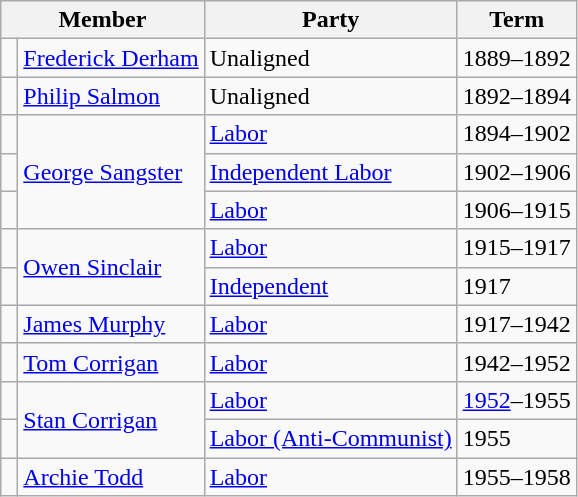<table class="wikitable">
<tr>
<th colspan="2">Member</th>
<th>Party</th>
<th>Term</th>
</tr>
<tr>
<td> </td>
<td><a href='#'>Frederick Derham</a></td>
<td>Unaligned</td>
<td>1889–1892</td>
</tr>
<tr>
<td> </td>
<td><a href='#'>Philip Salmon</a></td>
<td>Unaligned </td>
<td>1892–1894</td>
</tr>
<tr>
<td> </td>
<td rowspan="3"><a href='#'>George Sangster</a></td>
<td><a href='#'>Labor</a></td>
<td>1894–1902</td>
</tr>
<tr>
<td> </td>
<td><a href='#'>Independent Labor</a></td>
<td>1902–1906</td>
</tr>
<tr>
<td> </td>
<td><a href='#'>Labor</a></td>
<td>1906–1915</td>
</tr>
<tr>
<td> </td>
<td rowspan="2"><a href='#'>Owen Sinclair</a></td>
<td><a href='#'>Labor</a></td>
<td>1915–1917</td>
</tr>
<tr>
<td> </td>
<td><a href='#'>Independent</a></td>
<td>1917</td>
</tr>
<tr>
<td> </td>
<td><a href='#'>James Murphy</a></td>
<td><a href='#'>Labor</a></td>
<td>1917–1942</td>
</tr>
<tr>
<td> </td>
<td><a href='#'>Tom Corrigan</a></td>
<td><a href='#'>Labor</a></td>
<td>1942–1952</td>
</tr>
<tr>
<td> </td>
<td rowspan="2"><a href='#'>Stan Corrigan</a></td>
<td><a href='#'>Labor</a></td>
<td><a href='#'>1952</a>–1955</td>
</tr>
<tr>
<td> </td>
<td><a href='#'>Labor (Anti-Communist)</a></td>
<td>1955</td>
</tr>
<tr>
<td> </td>
<td><a href='#'>Archie Todd</a></td>
<td><a href='#'>Labor</a></td>
<td>1955–1958</td>
</tr>
</table>
